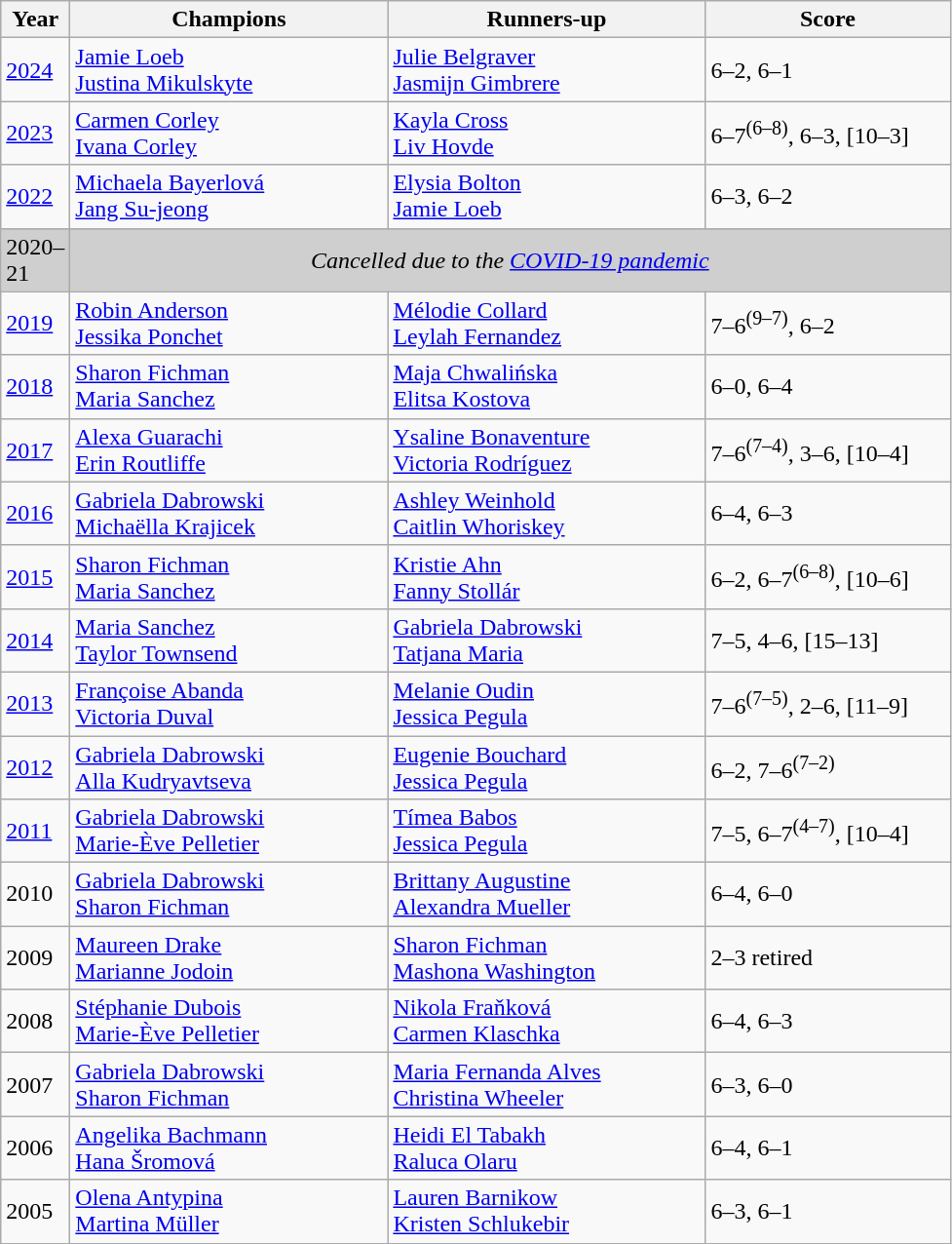<table class="wikitable">
<tr>
<th style="width:40px">Year</th>
<th style="width:210px">Champions</th>
<th style="width:210px">Runners-up</th>
<th style="width:160px">Score</th>
</tr>
<tr>
<td><a href='#'>2024</a></td>
<td> <a href='#'>Jamie Loeb</a> <br>  <a href='#'>Justina Mikulskyte</a></td>
<td> <a href='#'>Julie Belgraver</a> <br>  <a href='#'>Jasmijn Gimbrere</a></td>
<td>6–2, 6–1</td>
</tr>
<tr>
<td><a href='#'>2023</a></td>
<td> <a href='#'>Carmen Corley</a> <br>  <a href='#'>Ivana Corley</a></td>
<td> <a href='#'>Kayla Cross</a> <br>  <a href='#'>Liv Hovde</a></td>
<td>6–7<sup>(6–8)</sup>, 6–3, [10–3]</td>
</tr>
<tr>
<td><a href='#'>2022</a></td>
<td> <a href='#'>Michaela Bayerlová</a> <br>  <a href='#'>Jang Su-jeong</a></td>
<td> <a href='#'>Elysia Bolton</a> <br>  <a href='#'>Jamie Loeb</a></td>
<td>6–3, 6–2</td>
</tr>
<tr>
<td style="background:#cfcfcf">2020–21</td>
<td colspan=3 align=center style="background:#cfcfcf"><em>Cancelled due to the <a href='#'>COVID-19 pandemic</a></em></td>
</tr>
<tr>
<td><a href='#'>2019</a></td>
<td> <a href='#'>Robin Anderson</a> <br>  <a href='#'>Jessika Ponchet</a></td>
<td> <a href='#'>Mélodie Collard</a> <br>  <a href='#'>Leylah Fernandez</a></td>
<td>7–6<sup>(9–7)</sup>, 6–2</td>
</tr>
<tr>
<td><a href='#'>2018</a></td>
<td> <a href='#'>Sharon Fichman</a> <br>  <a href='#'>Maria Sanchez</a></td>
<td> <a href='#'>Maja Chwalińska</a> <br>  <a href='#'>Elitsa Kostova</a></td>
<td>6–0, 6–4</td>
</tr>
<tr>
<td><a href='#'>2017</a></td>
<td> <a href='#'>Alexa Guarachi</a> <br>  <a href='#'>Erin Routliffe</a></td>
<td> <a href='#'>Ysaline Bonaventure</a> <br>  <a href='#'>Victoria Rodríguez</a></td>
<td>7–6<sup>(7–4)</sup>, 3–6, [10–4]</td>
</tr>
<tr>
<td><a href='#'>2016</a></td>
<td> <a href='#'>Gabriela Dabrowski</a> <br>  <a href='#'>Michaëlla Krajicek</a></td>
<td> <a href='#'>Ashley Weinhold</a> <br>  <a href='#'>Caitlin Whoriskey</a></td>
<td>6–4, 6–3</td>
</tr>
<tr>
<td><a href='#'>2015</a></td>
<td> <a href='#'>Sharon Fichman</a> <br>  <a href='#'>Maria Sanchez</a></td>
<td> <a href='#'>Kristie Ahn</a> <br>  <a href='#'>Fanny Stollár</a></td>
<td>6–2, 6–7<sup>(6–8)</sup>, [10–6]</td>
</tr>
<tr>
<td><a href='#'>2014</a></td>
<td> <a href='#'>Maria Sanchez</a> <br>  <a href='#'>Taylor Townsend</a></td>
<td> <a href='#'>Gabriela Dabrowski</a> <br>  <a href='#'>Tatjana Maria</a></td>
<td>7–5, 4–6, [15–13]</td>
</tr>
<tr>
<td><a href='#'>2013</a></td>
<td> <a href='#'>Françoise Abanda</a> <br>  <a href='#'>Victoria Duval</a></td>
<td> <a href='#'>Melanie Oudin</a> <br>  <a href='#'>Jessica Pegula</a></td>
<td>7–6<sup>(7–5)</sup>, 2–6, [11–9]</td>
</tr>
<tr>
<td><a href='#'>2012</a></td>
<td> <a href='#'>Gabriela Dabrowski</a> <br>  <a href='#'>Alla Kudryavtseva</a></td>
<td> <a href='#'>Eugenie Bouchard</a> <br>  <a href='#'>Jessica Pegula</a></td>
<td>6–2, 7–6<sup>(7–2)</sup></td>
</tr>
<tr>
<td><a href='#'>2011</a></td>
<td> <a href='#'>Gabriela Dabrowski</a> <br>  <a href='#'>Marie-Ève Pelletier</a></td>
<td> <a href='#'>Tímea Babos</a> <br>  <a href='#'>Jessica Pegula</a></td>
<td>7–5, 6–7<sup>(4–7)</sup>, [10–4]</td>
</tr>
<tr>
<td>2010</td>
<td> <a href='#'>Gabriela Dabrowski</a> <br>  <a href='#'>Sharon Fichman</a></td>
<td> <a href='#'>Brittany Augustine</a> <br>  <a href='#'>Alexandra Mueller</a></td>
<td>6–4, 6–0</td>
</tr>
<tr>
<td>2009</td>
<td> <a href='#'>Maureen Drake</a> <br>  <a href='#'>Marianne Jodoin</a></td>
<td> <a href='#'>Sharon Fichman</a> <br>  <a href='#'>Mashona Washington</a></td>
<td>2–3 retired</td>
</tr>
<tr>
<td>2008</td>
<td> <a href='#'>Stéphanie Dubois</a> <br>  <a href='#'>Marie-Ève Pelletier</a></td>
<td> <a href='#'>Nikola Fraňková</a> <br>  <a href='#'>Carmen Klaschka</a></td>
<td>6–4, 6–3</td>
</tr>
<tr>
<td>2007</td>
<td> <a href='#'>Gabriela Dabrowski</a> <br>  <a href='#'>Sharon Fichman</a></td>
<td> <a href='#'>Maria Fernanda Alves</a> <br>  <a href='#'>Christina Wheeler</a></td>
<td>6–3, 6–0</td>
</tr>
<tr>
<td>2006</td>
<td> <a href='#'>Angelika Bachmann</a> <br>  <a href='#'>Hana Šromová</a></td>
<td> <a href='#'>Heidi El Tabakh</a> <br>  <a href='#'>Raluca Olaru</a></td>
<td>6–4, 6–1</td>
</tr>
<tr>
<td>2005</td>
<td> <a href='#'>Olena Antypina</a> <br>  <a href='#'>Martina Müller</a></td>
<td> <a href='#'>Lauren Barnikow</a> <br>  <a href='#'>Kristen Schlukebir</a></td>
<td>6–3, 6–1</td>
</tr>
</table>
